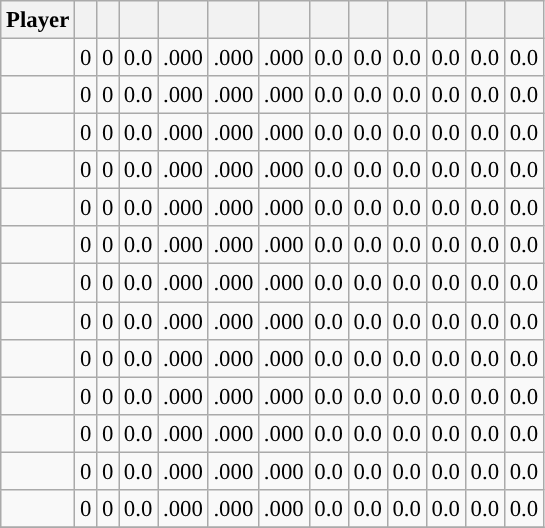<table class="wikitable sortable" style="font-size:95%; text-align:right;">
<tr>
<th>Player</th>
<th></th>
<th></th>
<th></th>
<th></th>
<th></th>
<th></th>
<th></th>
<th></th>
<th></th>
<th></th>
<th></th>
<th></th>
</tr>
<tr>
<td><strong></strong></td>
<td>0</td>
<td>0</td>
<td>0.0</td>
<td>.000</td>
<td>.000</td>
<td>.000</td>
<td>0.0</td>
<td>0.0</td>
<td>0.0</td>
<td>0.0</td>
<td>0.0</td>
<td>0.0</td>
</tr>
<tr>
<td><strong></strong></td>
<td>0</td>
<td>0</td>
<td>0.0</td>
<td>.000</td>
<td>.000</td>
<td>.000</td>
<td>0.0</td>
<td>0.0</td>
<td>0.0</td>
<td>0.0</td>
<td>0.0</td>
<td>0.0</td>
</tr>
<tr>
<td><strong></strong></td>
<td>0</td>
<td>0</td>
<td>0.0</td>
<td>.000</td>
<td>.000</td>
<td>.000</td>
<td>0.0</td>
<td>0.0</td>
<td>0.0</td>
<td>0.0</td>
<td>0.0</td>
<td>0.0</td>
</tr>
<tr>
<td><strong></strong></td>
<td>0</td>
<td>0</td>
<td>0.0</td>
<td>.000</td>
<td>.000</td>
<td>.000</td>
<td>0.0</td>
<td>0.0</td>
<td>0.0</td>
<td>0.0</td>
<td>0.0</td>
<td>0.0</td>
</tr>
<tr>
<td><strong></strong></td>
<td>0</td>
<td>0</td>
<td>0.0</td>
<td>.000</td>
<td>.000</td>
<td>.000</td>
<td>0.0</td>
<td>0.0</td>
<td>0.0</td>
<td>0.0</td>
<td>0.0</td>
<td>0.0</td>
</tr>
<tr>
<td><strong></strong></td>
<td>0</td>
<td>0</td>
<td>0.0</td>
<td>.000</td>
<td>.000</td>
<td>.000</td>
<td>0.0</td>
<td>0.0</td>
<td>0.0</td>
<td>0.0</td>
<td>0.0</td>
<td>0.0</td>
</tr>
<tr>
<td><strong></strong></td>
<td>0</td>
<td>0</td>
<td>0.0</td>
<td>.000</td>
<td>.000</td>
<td>.000</td>
<td>0.0</td>
<td>0.0</td>
<td>0.0</td>
<td>0.0</td>
<td>0.0</td>
<td>0.0</td>
</tr>
<tr>
<td><strong></strong></td>
<td>0</td>
<td>0</td>
<td>0.0</td>
<td>.000</td>
<td>.000</td>
<td>.000</td>
<td>0.0</td>
<td>0.0</td>
<td>0.0</td>
<td>0.0</td>
<td>0.0</td>
<td>0.0</td>
</tr>
<tr>
<td><strong></strong></td>
<td>0</td>
<td>0</td>
<td>0.0</td>
<td>.000</td>
<td>.000</td>
<td>.000</td>
<td>0.0</td>
<td>0.0</td>
<td>0.0</td>
<td>0.0</td>
<td>0.0</td>
<td>0.0</td>
</tr>
<tr>
<td><strong></strong></td>
<td>0</td>
<td>0</td>
<td>0.0</td>
<td>.000</td>
<td>.000</td>
<td>.000</td>
<td>0.0</td>
<td>0.0</td>
<td>0.0</td>
<td>0.0</td>
<td>0.0</td>
<td>0.0</td>
</tr>
<tr>
<td><strong></strong></td>
<td>0</td>
<td>0</td>
<td>0.0</td>
<td>.000</td>
<td>.000</td>
<td>.000</td>
<td>0.0</td>
<td>0.0</td>
<td>0.0</td>
<td>0.0</td>
<td>0.0</td>
<td>0.0</td>
</tr>
<tr>
<td><strong></strong></td>
<td>0</td>
<td>0</td>
<td>0.0</td>
<td>.000</td>
<td>.000</td>
<td>.000</td>
<td>0.0</td>
<td>0.0</td>
<td>0.0</td>
<td>0.0</td>
<td>0.0</td>
<td>0.0</td>
</tr>
<tr>
<td><strong></strong></td>
<td>0</td>
<td>0</td>
<td>0.0</td>
<td>.000</td>
<td>.000</td>
<td>.000</td>
<td>0.0</td>
<td>0.0</td>
<td>0.0</td>
<td>0.0</td>
<td>0.0</td>
<td>0.0</td>
</tr>
<tr>
</tr>
</table>
